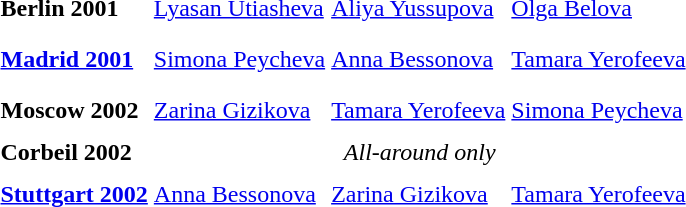<table>
<tr>
<th scope=row style="text-align:left">Berlin 2001 </th>
<td style="height:30px;"> <a href='#'>Lyasan Utiasheva</a></td>
<td style="height:30px;"> <a href='#'>Aliya Yussupova</a></td>
<td style="height:30px;"> <a href='#'>Olga Belova</a></td>
</tr>
<tr>
<th scope=row style="text-align:left"><a href='#'>Madrid 2001</a></th>
<td style="height:30px;"> <a href='#'>Simona Peycheva</a></td>
<td style="height:30px;"> <a href='#'>Anna Bessonova</a></td>
<td style="height:30px;"> <a href='#'>Tamara Yerofeeva</a></td>
</tr>
<tr>
<th scope=row style="text-align:left">Moscow 2002 </th>
<td style="height:30px;"> <a href='#'>Zarina Gizikova</a></td>
<td style="height:30px;"> <a href='#'>Tamara Yerofeeva</a></td>
<td style="height:30px;"> <a href='#'>Simona Peycheva</a></td>
</tr>
<tr>
<th scope=row style="text-align:left">Corbeil 2002 </th>
<td colspan=3 align=center><em>All-around only</em></td>
</tr>
<tr>
<th scope=row style="text-align:left"><a href='#'>Stuttgart 2002</a></th>
<td style="height:30px;"> <a href='#'>Anna Bessonova</a></td>
<td style="height:30px;"> <a href='#'>Zarina Gizikova</a></td>
<td style="height:30px;"> <a href='#'>Tamara Yerofeeva</a></td>
</tr>
</table>
